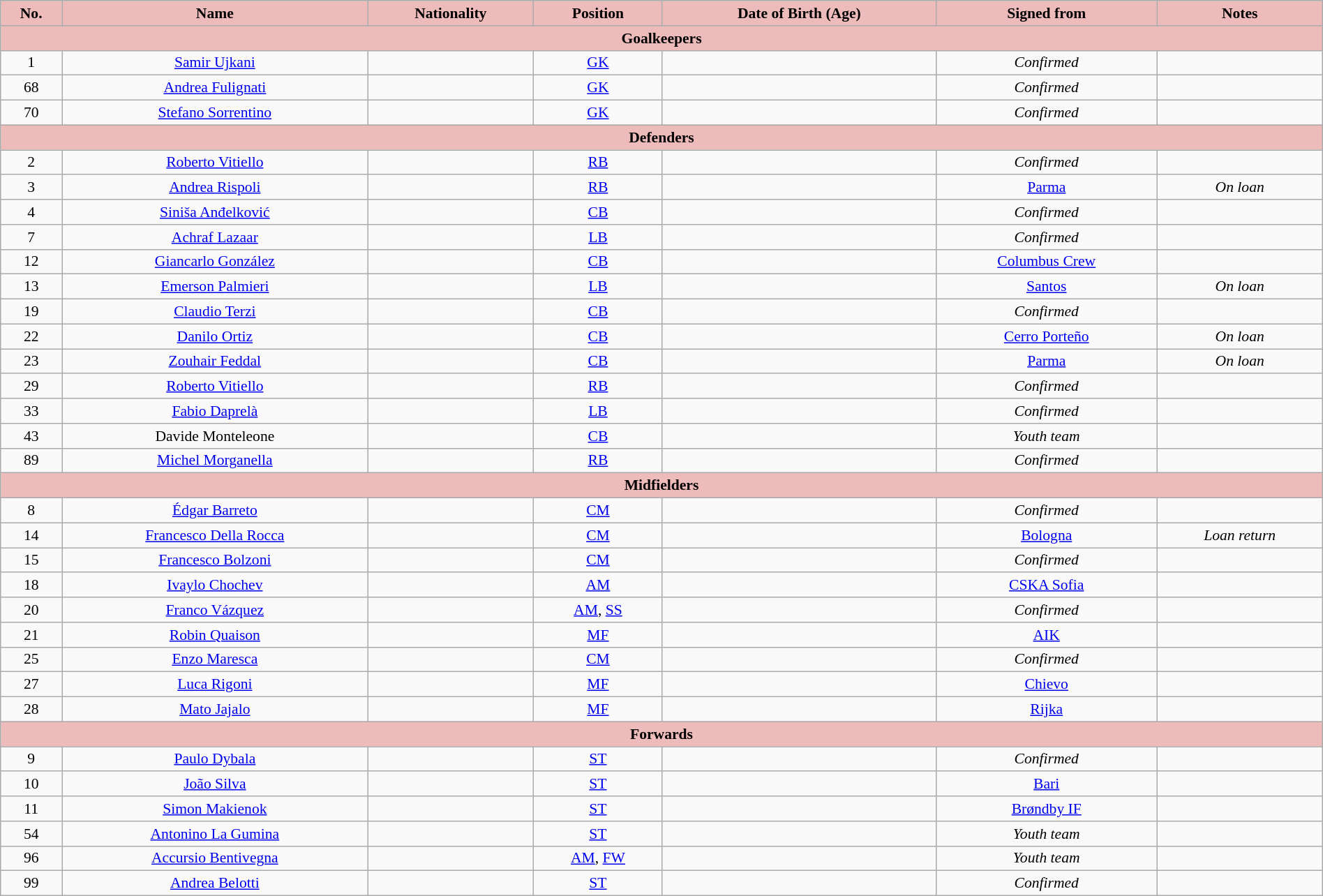<table class="wikitable" style="text-align: center; font-size:90%" width=100%>
<tr>
<th style="background: #EEBBBB; color:black" align=right>No.</th>
<th style="background: #EEBBBB; color:black" align=right>Name</th>
<th style="background: #EEBBBB; color:black" align=right>Nationality</th>
<th style="background: #EEBBBB; color:black" align=right>Position</th>
<th style="background: #EEBBBB; color:black" align=right>Date of Birth (Age)</th>
<th style="background: #EEBBBB; color:black" align=right>Signed from</th>
<th style="background: #EEBBBB; color:black" align=right>Notes</th>
</tr>
<tr>
<th colspan=8 style="background: #EEBBBB" align=right>Goalkeepers</th>
</tr>
<tr>
<td>1</td>
<td><a href='#'>Samir Ujkani</a></td>
<td></td>
<td><a href='#'>GK</a></td>
<td></td>
<td><em>Confirmed</em></td>
<td></td>
</tr>
<tr>
<td>68</td>
<td><a href='#'>Andrea Fulignati</a></td>
<td></td>
<td><a href='#'>GK</a></td>
<td></td>
<td><em>Confirmed</em></td>
<td></td>
</tr>
<tr>
<td>70</td>
<td><a href='#'>Stefano Sorrentino</a></td>
<td></td>
<td><a href='#'>GK</a></td>
<td></td>
<td><em>Confirmed</em></td>
<td></td>
</tr>
<tr>
<th colspan=8 style="background: #EEBBBB" align=right>Defenders</th>
</tr>
<tr>
<td>2</td>
<td><a href='#'>Roberto Vitiello</a></td>
<td></td>
<td><a href='#'>RB</a></td>
<td></td>
<td><em>Confirmed</em></td>
<td></td>
</tr>
<tr>
<td>3</td>
<td><a href='#'>Andrea Rispoli</a></td>
<td></td>
<td><a href='#'>RB</a></td>
<td></td>
<td> <a href='#'>Parma</a></td>
<td><em>On loan</em></td>
</tr>
<tr>
<td>4</td>
<td><a href='#'>Siniša Anđelković</a></td>
<td></td>
<td><a href='#'>CB</a></td>
<td></td>
<td><em>Confirmed</em></td>
<td></td>
</tr>
<tr>
<td>7</td>
<td><a href='#'>Achraf Lazaar</a></td>
<td></td>
<td><a href='#'>LB</a></td>
<td></td>
<td><em>Confirmed</em></td>
<td></td>
</tr>
<tr>
<td>12</td>
<td><a href='#'>Giancarlo González</a></td>
<td></td>
<td><a href='#'>CB</a></td>
<td></td>
<td> <a href='#'>Columbus Crew</a></td>
<td></td>
</tr>
<tr>
<td>13</td>
<td><a href='#'>Emerson Palmieri</a></td>
<td></td>
<td><a href='#'>LB</a></td>
<td></td>
<td> <a href='#'>Santos</a></td>
<td><em>On loan</em></td>
</tr>
<tr>
<td>19</td>
<td><a href='#'>Claudio Terzi</a></td>
<td></td>
<td><a href='#'>CB</a></td>
<td></td>
<td><em>Confirmed</em></td>
<td></td>
</tr>
<tr>
<td>22</td>
<td><a href='#'>Danilo Ortiz</a></td>
<td></td>
<td><a href='#'>CB</a></td>
<td></td>
<td> <a href='#'>Cerro Porteño</a></td>
<td><em>On loan</em></td>
</tr>
<tr>
<td>23</td>
<td><a href='#'>Zouhair Feddal</a></td>
<td></td>
<td><a href='#'>CB</a></td>
<td></td>
<td> <a href='#'>Parma</a></td>
<td><em>On loan</em></td>
</tr>
<tr>
<td>29</td>
<td><a href='#'>Roberto Vitiello</a></td>
<td></td>
<td><a href='#'>RB</a></td>
<td></td>
<td><em>Confirmed</em></td>
<td></td>
</tr>
<tr>
<td>33</td>
<td><a href='#'>Fabio Daprelà</a></td>
<td></td>
<td><a href='#'>LB</a></td>
<td></td>
<td><em>Confirmed</em></td>
<td></td>
</tr>
<tr>
<td>43</td>
<td>Davide Monteleone</td>
<td></td>
<td><a href='#'>CB</a></td>
<td></td>
<td><em>Youth team</em></td>
<td></td>
</tr>
<tr>
<td>89</td>
<td><a href='#'>Michel Morganella</a></td>
<td></td>
<td><a href='#'>RB</a></td>
<td></td>
<td><em>Confirmed</em></td>
<td></td>
</tr>
<tr>
<th colspan=8 style="background: #EEBBBB" align=right>Midfielders</th>
</tr>
<tr>
<td>8</td>
<td><a href='#'>Édgar Barreto</a></td>
<td></td>
<td><a href='#'>CM</a></td>
<td></td>
<td><em>Confirmed</em></td>
<td></td>
</tr>
<tr>
<td>14</td>
<td><a href='#'>Francesco Della Rocca</a></td>
<td></td>
<td><a href='#'>CM</a></td>
<td></td>
<td> <a href='#'>Bologna</a></td>
<td><em>Loan return</em></td>
</tr>
<tr>
<td>15</td>
<td><a href='#'>Francesco Bolzoni</a></td>
<td></td>
<td><a href='#'>CM</a></td>
<td></td>
<td><em>Confirmed</em></td>
<td></td>
</tr>
<tr>
<td>18</td>
<td><a href='#'>Ivaylo Chochev</a></td>
<td></td>
<td><a href='#'>AM</a></td>
<td></td>
<td> <a href='#'>CSKA Sofia</a></td>
<td></td>
</tr>
<tr>
<td>20</td>
<td><a href='#'>Franco Vázquez</a></td>
<td></td>
<td><a href='#'>AM</a>, <a href='#'>SS</a></td>
<td></td>
<td><em>Confirmed</em></td>
<td></td>
</tr>
<tr>
<td>21</td>
<td><a href='#'>Robin Quaison</a></td>
<td></td>
<td><a href='#'>MF</a></td>
<td></td>
<td> <a href='#'>AIK</a></td>
<td></td>
</tr>
<tr>
<td>25</td>
<td><a href='#'>Enzo Maresca</a></td>
<td></td>
<td><a href='#'>CM</a></td>
<td></td>
<td><em>Confirmed</em></td>
<td></td>
</tr>
<tr>
<td>27</td>
<td><a href='#'>Luca Rigoni</a></td>
<td></td>
<td><a href='#'>MF</a></td>
<td></td>
<td> <a href='#'>Chievo</a></td>
<td></td>
</tr>
<tr>
<td>28</td>
<td><a href='#'>Mato Jajalo</a></td>
<td></td>
<td><a href='#'>MF</a></td>
<td></td>
<td> <a href='#'>Rijka</a></td>
</tr>
<tr>
<th colspan=8 style="background: #EEBBBB" align=right>Forwards</th>
</tr>
<tr>
<td>9</td>
<td><a href='#'>Paulo Dybala</a></td>
<td></td>
<td><a href='#'>ST</a></td>
<td></td>
<td><em>Confirmed</em></td>
<td></td>
</tr>
<tr>
<td>10</td>
<td><a href='#'>João Silva</a></td>
<td></td>
<td><a href='#'>ST</a></td>
<td></td>
<td> <a href='#'>Bari</a></td>
<td></td>
</tr>
<tr>
<td>11</td>
<td><a href='#'>Simon Makienok</a></td>
<td></td>
<td><a href='#'>ST</a></td>
<td></td>
<td> <a href='#'>Brøndby IF</a></td>
<td></td>
</tr>
<tr>
<td>54</td>
<td><a href='#'>Antonino La Gumina</a></td>
<td></td>
<td><a href='#'>ST</a></td>
<td></td>
<td><em>Youth team</em></td>
<td></td>
</tr>
<tr>
<td>96</td>
<td><a href='#'>Accursio Bentivegna</a></td>
<td></td>
<td><a href='#'>AM</a>, <a href='#'>FW</a></td>
<td></td>
<td><em>Youth team</em></td>
<td></td>
</tr>
<tr>
<td>99</td>
<td><a href='#'>Andrea Belotti</a></td>
<td></td>
<td><a href='#'>ST</a></td>
<td></td>
<td><em>Confirmed</em></td>
<td><br></td>
</tr>
</table>
